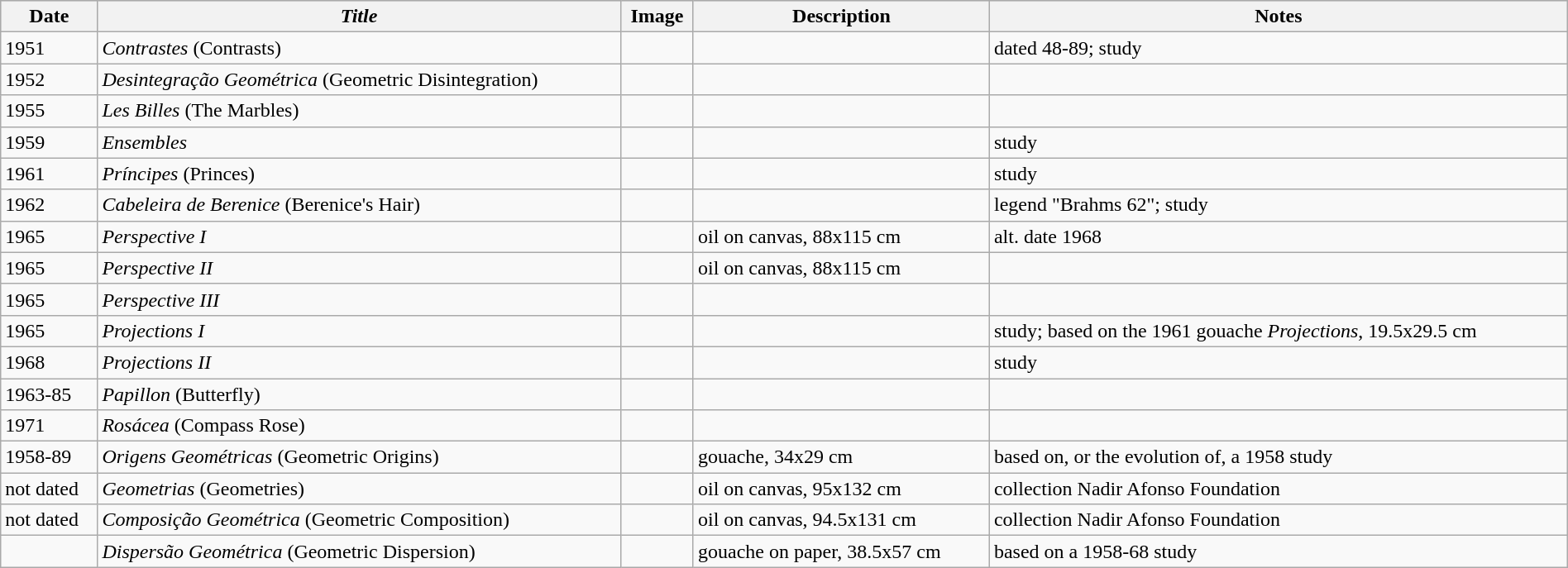<table class="wikitable sortable" border="1" width=100%>
<tr bgcolor="#CCCCCC">
<th>Date</th>
<th><em>Title</em></th>
<th class="unsortable">Image</th>
<th>Description</th>
<th>Notes</th>
</tr>
<tr>
<td>1951</td>
<td><em>Contrastes</em> (Contrasts)</td>
<td></td>
<td></td>
<td>dated 48-89; study</td>
</tr>
<tr>
<td>1952</td>
<td><em>Desintegração Geométrica</em> (Geometric Disintegration)</td>
<td></td>
<td></td>
<td></td>
</tr>
<tr>
<td>1955</td>
<td><em>Les Billes</em> (The Marbles)</td>
<td></td>
<td></td>
<td></td>
</tr>
<tr>
<td>1959</td>
<td><em>Ensembles</em></td>
<td></td>
<td></td>
<td>study</td>
</tr>
<tr>
<td>1961</td>
<td><em>Príncipes</em> (Princes)</td>
<td></td>
<td></td>
<td>study</td>
</tr>
<tr>
<td>1962</td>
<td><em>Cabeleira de Berenice</em> (Berenice's Hair)</td>
<td></td>
<td></td>
<td>legend "Brahms 62"; study</td>
</tr>
<tr>
<td>1965</td>
<td><em>Perspective I</em></td>
<td></td>
<td>oil on canvas, 88x115 cm</td>
<td>alt. date 1968</td>
</tr>
<tr>
<td>1965</td>
<td><em>Perspective II</em></td>
<td></td>
<td>oil on canvas, 88x115 cm</td>
<td></td>
</tr>
<tr>
<td>1965</td>
<td><em>Perspective III</em></td>
<td></td>
<td></td>
<td></td>
</tr>
<tr>
<td>1965</td>
<td><em>Projections I</em></td>
<td></td>
<td></td>
<td>study; based on the 1961 gouache <em>Projections</em>, 19.5x29.5 cm</td>
</tr>
<tr>
<td>1968</td>
<td><em>Projections II</em></td>
<td></td>
<td></td>
<td>study</td>
</tr>
<tr>
<td>1963-85</td>
<td><em>Papillon</em> (Butterfly)</td>
<td></td>
<td></td>
<td></td>
</tr>
<tr>
<td>1971</td>
<td><em>Rosácea</em> (Compass Rose)</td>
<td></td>
<td></td>
<td></td>
</tr>
<tr>
<td>1958-89</td>
<td><em>Origens Geométricas</em> (Geometric Origins)</td>
<td></td>
<td>gouache, 34x29 cm</td>
<td>based on, or the evolution of, a 1958 study</td>
</tr>
<tr>
<td>not dated</td>
<td><em>Geometrias</em> (Geometries)</td>
<td></td>
<td>oil on canvas, 95x132 cm</td>
<td>collection Nadir Afonso Foundation</td>
</tr>
<tr>
<td>not dated</td>
<td><em>Composição Geométrica</em> (Geometric Composition)</td>
<td></td>
<td>oil on canvas, 94.5x131 cm</td>
<td>collection Nadir Afonso Foundation</td>
</tr>
<tr>
<td></td>
<td><em>Dispersão Geométrica</em> (Geometric Dispersion)</td>
<td></td>
<td>gouache on paper, 38.5x57 cm</td>
<td>based on a 1958-68 study</td>
</tr>
</table>
